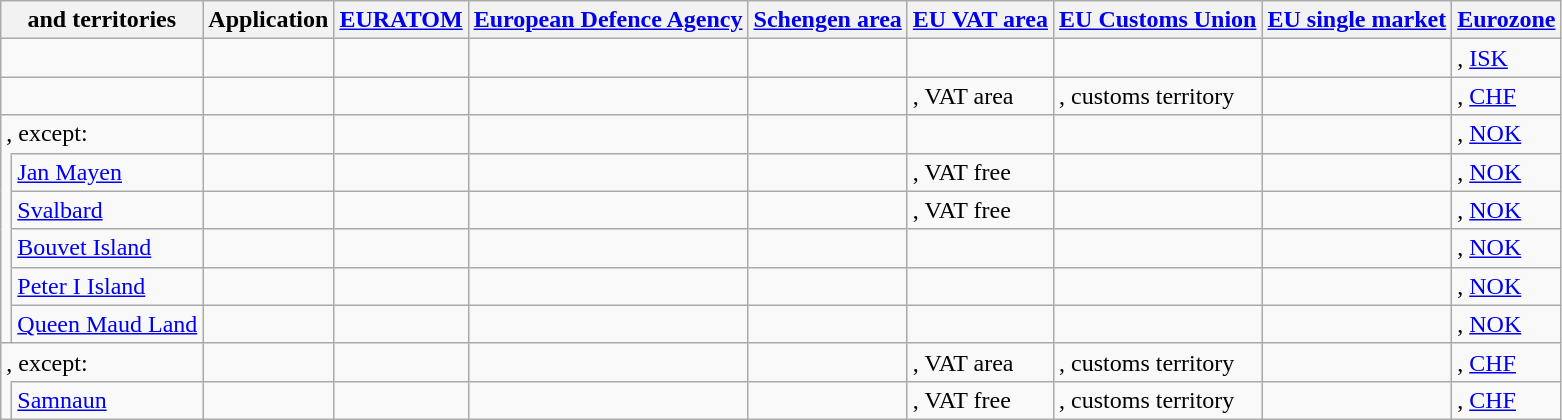<table class="wikitable">
<tr>
<th colspan="2"> and territories</th>
<th>Application </th>
<th><a href='#'>EURATOM</a></th>
<th><a href='#'>European Defence&nbsp;Agency</a></th>
<th><a href='#'>Schengen area</a></th>
<th><a href='#'>EU VAT area</a></th>
<th><a href='#'>EU Customs Union</a></th>
<th><a href='#'>EU single market</a></th>
<th><a href='#'>Eurozone</a></th>
</tr>
<tr>
<td colspan="2"></td>
<td></td>
<td></td>
<td></td>
<td></td>
<td></td>
<td></td>
<td></td>
<td>, <a href='#'>ISK</a></td>
</tr>
<tr>
<td colspan="2"></td>
<td></td>
<td></td>
<td></td>
<td></td>
<td>,  VAT area</td>
<td>,  customs territory</td>
<td></td>
<td>, <a href='#'>CHF</a></td>
</tr>
<tr>
<td colspan="2">, except:</td>
<td></td>
<td></td>
<td></td>
<td></td>
<td></td>
<td></td>
<td></td>
<td>, <a href='#'>NOK</a></td>
</tr>
<tr>
<td style="border-top:hidden"></td>
<td> <a href='#'>Jan Mayen</a></td>
<td></td>
<td></td>
<td></td>
<td></td>
<td>, VAT free</td>
<td></td>
<td></td>
<td>, <a href='#'>NOK</a></td>
</tr>
<tr>
<td style="border-top:hidden"></td>
<td> <a href='#'>Svalbard</a></td>
<td></td>
<td></td>
<td></td>
<td></td>
<td>, VAT free</td>
<td></td>
<td></td>
<td>, <a href='#'>NOK</a></td>
</tr>
<tr>
<td style="border-top:hidden"></td>
<td> <a href='#'>Bouvet Island</a></td>
<td></td>
<td></td>
<td></td>
<td></td>
<td></td>
<td></td>
<td></td>
<td>, <a href='#'>NOK</a></td>
</tr>
<tr>
<td style="border-top:hidden"></td>
<td> <a href='#'>Peter I Island</a></td>
<td></td>
<td></td>
<td></td>
<td></td>
<td></td>
<td></td>
<td></td>
<td>, <a href='#'>NOK</a></td>
</tr>
<tr>
<td style="border-top:hidden"></td>
<td> <a href='#'>Queen Maud Land</a></td>
<td></td>
<td></td>
<td></td>
<td></td>
<td></td>
<td></td>
<td></td>
<td>, <a href='#'>NOK</a></td>
</tr>
<tr>
<td colspan="2">, except:</td>
<td></td>
<td></td>
<td></td>
<td></td>
<td>,  VAT area</td>
<td>,  customs territory</td>
<td></td>
<td>, <a href='#'>CHF</a></td>
</tr>
<tr>
<td style="border-top:hidden"></td>
<td> <a href='#'>Samnaun</a></td>
<td></td>
<td></td>
<td></td>
<td></td>
<td>, VAT free</td>
<td>,  customs territory</td>
<td></td>
<td>, <a href='#'>CHF</a></td>
</tr>
</table>
